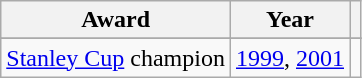<table class="wikitable">
<tr>
<th>Award</th>
<th>Year</th>
<th></th>
</tr>
<tr ALIGN="center" bgcolor="#e0e0e0">
</tr>
<tr>
<td><a href='#'>Stanley Cup</a> champion</td>
<td><a href='#'>1999</a>, <a href='#'>2001</a></td>
<td></td>
</tr>
</table>
